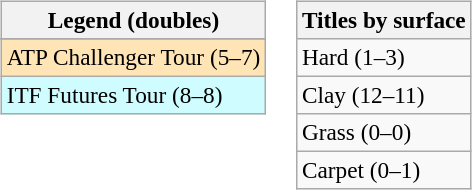<table>
<tr valign=top>
<td><br><table class=wikitable style=font-size:97%>
<tr>
<th>Legend (doubles)</th>
</tr>
<tr bgcolor=e5d1cb>
</tr>
<tr bgcolor=moccasin>
<td>ATP Challenger Tour (5–7)</td>
</tr>
<tr bgcolor=cffcff>
<td>ITF Futures Tour (8–8)</td>
</tr>
</table>
</td>
<td><br><table class=wikitable style=font-size:97%>
<tr>
<th>Titles by surface</th>
</tr>
<tr>
<td>Hard (1–3)</td>
</tr>
<tr>
<td>Clay (12–11)</td>
</tr>
<tr>
<td>Grass (0–0)</td>
</tr>
<tr>
<td>Carpet (0–1)</td>
</tr>
</table>
</td>
</tr>
</table>
